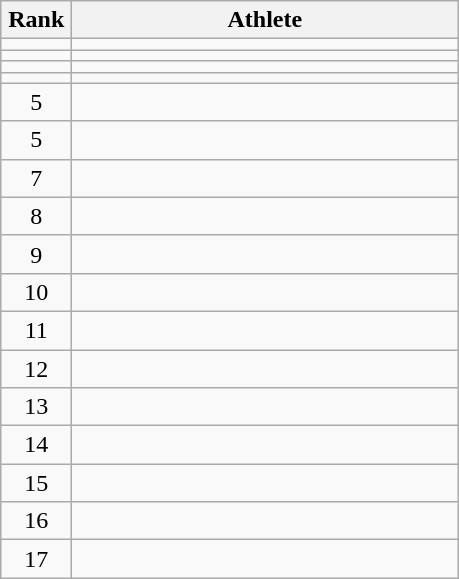<table class="wikitable" style="text-align: center;">
<tr>
<th width=40>Rank</th>
<th width=250>Athlete</th>
</tr>
<tr>
<td></td>
<td align="left"></td>
</tr>
<tr>
<td></td>
<td align="left"></td>
</tr>
<tr>
<td></td>
<td align="left"></td>
</tr>
<tr>
<td></td>
<td align="left"></td>
</tr>
<tr>
<td>5</td>
<td align="left"></td>
</tr>
<tr>
<td>5</td>
<td align="left"></td>
</tr>
<tr>
<td>7</td>
<td align="left"></td>
</tr>
<tr>
<td>8</td>
<td align="left"></td>
</tr>
<tr>
<td>9</td>
<td align="left"></td>
</tr>
<tr>
<td>10</td>
<td align="left"></td>
</tr>
<tr>
<td>11</td>
<td align="left"></td>
</tr>
<tr>
<td>12</td>
<td align="left"></td>
</tr>
<tr>
<td>13</td>
<td align="left"></td>
</tr>
<tr>
<td>14</td>
<td align="left"></td>
</tr>
<tr>
<td>15</td>
<td align="left"></td>
</tr>
<tr>
<td>16</td>
<td align="left"></td>
</tr>
<tr>
<td>17</td>
<td align="left"></td>
</tr>
</table>
